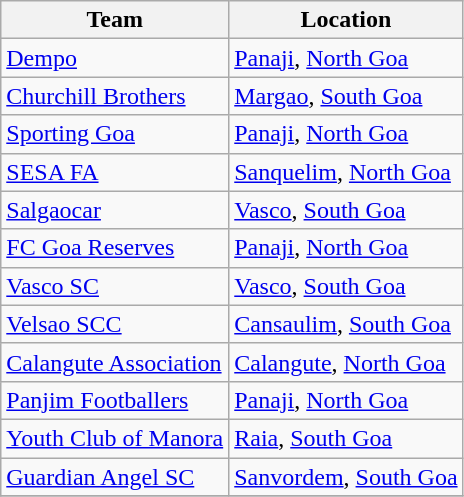<table class="wikitable sortable">
<tr>
<th>Team</th>
<th>Location</th>
</tr>
<tr>
<td><a href='#'>Dempo</a></td>
<td><a href='#'>Panaji</a>, <a href='#'>North Goa</a></td>
</tr>
<tr>
<td><a href='#'>Churchill Brothers</a></td>
<td><a href='#'>Margao</a>, <a href='#'>South Goa</a></td>
</tr>
<tr>
<td><a href='#'>Sporting Goa</a></td>
<td><a href='#'>Panaji</a>, <a href='#'>North Goa</a></td>
</tr>
<tr>
<td><a href='#'>SESA FA</a></td>
<td><a href='#'>Sanquelim</a>, <a href='#'>North Goa</a></td>
</tr>
<tr>
<td><a href='#'>Salgaocar</a></td>
<td><a href='#'>Vasco</a>, <a href='#'>South Goa</a></td>
</tr>
<tr>
<td><a href='#'>FC Goa Reserves</a></td>
<td><a href='#'>Panaji</a>, <a href='#'>North Goa</a></td>
</tr>
<tr>
<td><a href='#'>Vasco SC</a></td>
<td><a href='#'>Vasco</a>, <a href='#'>South Goa</a></td>
</tr>
<tr>
<td><a href='#'>Velsao SCC</a></td>
<td><a href='#'>Cansaulim</a>, <a href='#'>South Goa</a></td>
</tr>
<tr>
<td><a href='#'>Calangute Association</a></td>
<td><a href='#'>Calangute</a>, <a href='#'>North Goa</a></td>
</tr>
<tr>
<td><a href='#'>Panjim Footballers</a></td>
<td><a href='#'>Panaji</a>, <a href='#'>North Goa</a></td>
</tr>
<tr>
<td><a href='#'>Youth Club of Manora</a></td>
<td><a href='#'>Raia</a>, <a href='#'>South Goa</a></td>
</tr>
<tr>
<td><a href='#'>Guardian Angel SC</a></td>
<td><a href='#'>Sanvordem</a>, <a href='#'>South Goa</a></td>
</tr>
<tr>
</tr>
</table>
